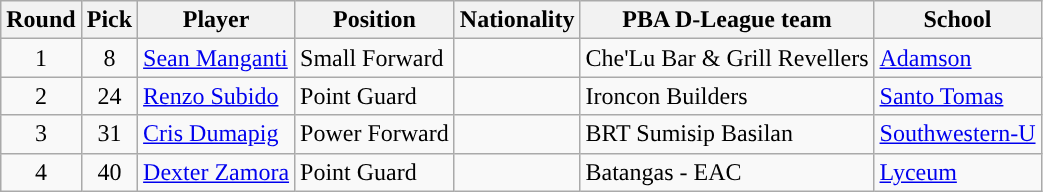<table class="wikitable sortable sortable">
<tr>
<th>Round</th>
<th>Pick</th>
<th>Player</th>
<th>Position</th>
<th>Nationality</th>
<th>PBA D-League team</th>
<th>School</th>
</tr>
<tr>
<td align=center>1</td>
<td align=center>8</td>
<td><a href='#'>Sean Manganti</a></td>
<td>Small Forward</td>
<td></td>
<td>Che'Lu Bar & Grill Revellers</td>
<td><a href='#'>Adamson</a></td>
</tr>
<tr>
<td align=center>2</td>
<td align=center>24</td>
<td><a href='#'>Renzo Subido</a></td>
<td>Point Guard</td>
<td></td>
<td>Ironcon Builders</td>
<td><a href='#'>Santo Tomas</a></td>
</tr>
<tr>
<td align=center>3</td>
<td align=center>31</td>
<td><a href='#'>Cris Dumapig</a></td>
<td>Power Forward</td>
<td></td>
<td>BRT Sumisip Basilan</td>
<td><a href='#'>Southwestern-U</a></td>
</tr>
<tr>
<td align=center>4</td>
<td align=center>40</td>
<td><a href='#'>Dexter Zamora</a></td>
<td>Point Guard</td>
<td></td>
<td>Batangas - EAC</td>
<td><a href='#'>Lyceum</a></td>
</tr>
</table>
